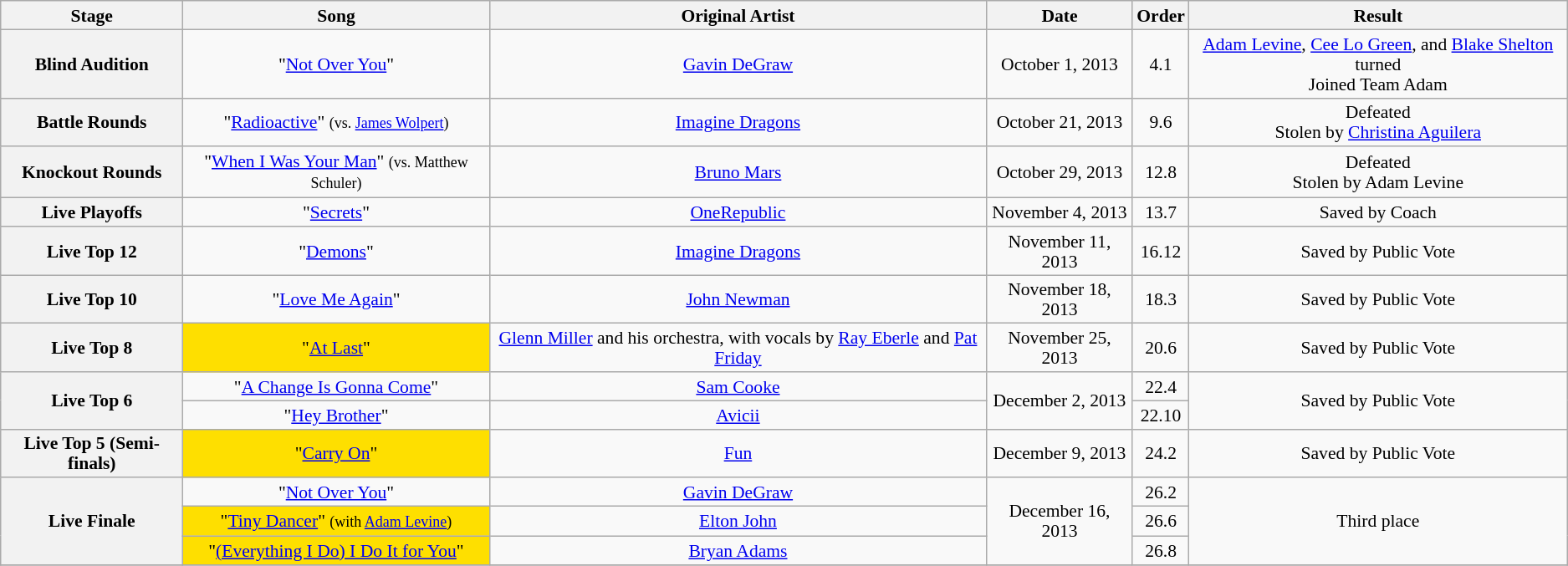<table class="wikitable" style="text-align:center; font-size:90%; line-height:16px;">
<tr>
<th scope="col">Stage</th>
<th scope="col">Song</th>
<th scope="col">Original Artist</th>
<th scope="col">Date</th>
<th scope="col">Order</th>
<th scope="col">Result</th>
</tr>
<tr>
<th scope="row">Blind Audition</th>
<td>"<a href='#'>Not Over You</a>"</td>
<td><a href='#'>Gavin DeGraw</a></td>
<td>October 1, 2013</td>
<td>4.1</td>
<td><a href='#'>Adam Levine</a>, <a href='#'>Cee Lo Green</a>, and <a href='#'>Blake Shelton</a> turned<br>Joined Team Adam</td>
</tr>
<tr>
<th scope="row">Battle Rounds</th>
<td>"<a href='#'>Radioactive</a>" <small>(vs. <a href='#'>James Wolpert</a>)</small></td>
<td><a href='#'>Imagine Dragons</a></td>
<td>October 21, 2013</td>
<td>9.6</td>
<td>Defeated<br>Stolen by <a href='#'>Christina Aguilera</a></td>
</tr>
<tr>
<th scope="row">Knockout Rounds</th>
<td>"<a href='#'>When I Was Your Man</a>" <small>(vs. Matthew Schuler)</small></td>
<td><a href='#'>Bruno Mars</a></td>
<td>October 29, 2013</td>
<td>12.8</td>
<td>Defeated<br>Stolen by Adam Levine</td>
</tr>
<tr>
<th scope="row">Live Playoffs</th>
<td>"<a href='#'>Secrets</a>"</td>
<td><a href='#'>OneRepublic</a></td>
<td>November 4, 2013</td>
<td>13.7</td>
<td>Saved by Coach</td>
</tr>
<tr>
<th scope="row">Live Top 12</th>
<td>"<a href='#'>Demons</a>"</td>
<td><a href='#'>Imagine Dragons</a></td>
<td>November 11, 2013</td>
<td>16.12</td>
<td>Saved by Public Vote</td>
</tr>
<tr>
<th scope="row">Live Top 10</th>
<td>"<a href='#'>Love Me Again</a>"</td>
<td><a href='#'>John Newman</a></td>
<td>November 18, 2013</td>
<td>18.3</td>
<td>Saved by Public Vote</td>
</tr>
<tr>
<th scope="row">Live Top 8</th>
<td style="background:#FEDF00;">"<a href='#'>At Last</a>"</td>
<td><a href='#'>Glenn Miller</a> and his orchestra, with vocals by <a href='#'>Ray Eberle</a> and <a href='#'>Pat Friday</a></td>
<td>November 25, 2013</td>
<td>20.6</td>
<td>Saved by Public Vote</td>
</tr>
<tr>
<th scope="row" rowspan="2">Live Top 6</th>
<td>"<a href='#'>A Change Is Gonna Come</a>"</td>
<td><a href='#'>Sam Cooke</a></td>
<td rowspan="2">December 2, 2013</td>
<td>22.4</td>
<td rowspan="2">Saved by Public Vote</td>
</tr>
<tr>
<td>"<a href='#'>Hey Brother</a>"</td>
<td><a href='#'>Avicii</a></td>
<td>22.10</td>
</tr>
<tr>
<th scope="row">Live Top 5 (Semi-finals)</th>
<td style="background:#FEDF00;">"<a href='#'>Carry On</a>"</td>
<td><a href='#'>Fun</a></td>
<td>December 9, 2013</td>
<td>24.2</td>
<td>Saved by Public Vote</td>
</tr>
<tr>
<th scope="row" rowspan="3">Live Finale</th>
<td>"<a href='#'>Not Over You</a>"</td>
<td><a href='#'>Gavin DeGraw</a></td>
<td rowspan="3">December 16, 2013</td>
<td>26.2</td>
<td rowspan="3">Third place</td>
</tr>
<tr>
<td style="background:#FEDF00;">"<a href='#'>Tiny Dancer</a>" <small>(with <a href='#'>Adam Levine</a>)</small></td>
<td><a href='#'>Elton John</a></td>
<td>26.6</td>
</tr>
<tr>
<td style="background:#FEDF00;">"<a href='#'>(Everything I Do) I Do It for You</a>"</td>
<td><a href='#'>Bryan Adams</a></td>
<td>26.8</td>
</tr>
<tr>
</tr>
</table>
